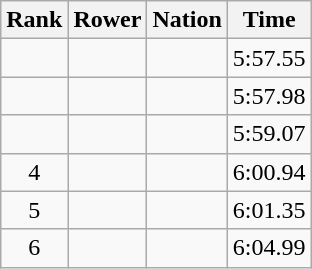<table class="wikitable sortable" style="text-align:center">
<tr>
<th>Rank</th>
<th>Rower</th>
<th>Nation</th>
<th>Time</th>
</tr>
<tr>
<td></td>
<td align=left data-sort-value="Dürsch, Michael"></td>
<td align=left></td>
<td>5:57.55</td>
</tr>
<tr>
<td></td>
<td align=left data-sort-value="Gullock, Gary"></td>
<td align=left></td>
<td>5:57.98</td>
</tr>
<tr>
<td></td>
<td align=left data-sort-value="Ford, Bruce"></td>
<td align=left></td>
<td>5:59.07</td>
</tr>
<tr>
<td>4</td>
<td align=left data-sort-value="Dell'Aquila, Antonio"></td>
<td align=left></td>
<td>6:00.94</td>
</tr>
<tr>
<td>5</td>
<td align=left data-sort-value="Body, Pascal"></td>
<td align=left></td>
<td>6:01.35</td>
</tr>
<tr>
<td>6</td>
<td align=left data-sort-value="González, Jesús"></td>
<td align=left></td>
<td>6:04.99</td>
</tr>
</table>
